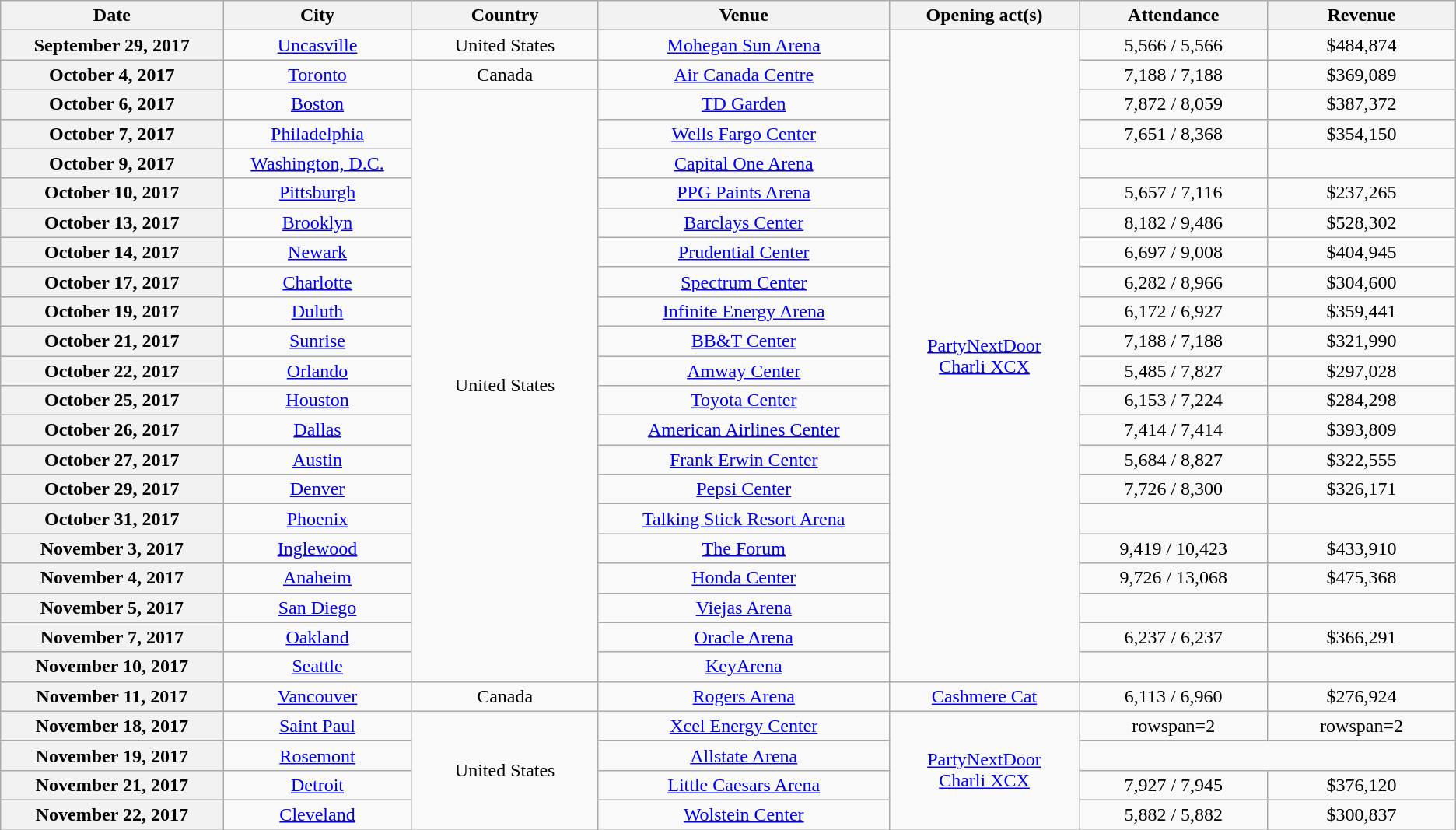<table class="wikitable plainrowheaders" style="text-align:center;">
<tr>
<th scope="col" style="width:12em;">Date</th>
<th scope="col" style="width:10em;">City</th>
<th scope="col" style="width:10em;">Country</th>
<th scope="col" style="width:16em;">Venue</th>
<th scope="col" style="width:10em;">Opening act(s)</th>
<th scope="col" style="width:10em;">Attendance</th>
<th scope="col" style="width:10em;">Revenue</th>
</tr>
<tr>
<th scope="row" style="text-align:center;">September 29, 2017</th>
<td><a href='#'>Uncasville</a></td>
<td>United States</td>
<td><a href='#'>Mohegan Sun Arena</a></td>
<td rowspan="22"><a href='#'>PartyNextDoor</a><br><a href='#'>Charli XCX</a></td>
<td>5,566 / 5,566</td>
<td>$484,874</td>
</tr>
<tr>
<th scope="row" style="text-align:center;">October 4, 2017</th>
<td><a href='#'>Toronto</a></td>
<td>Canada</td>
<td><a href='#'>Air Canada Centre</a></td>
<td>7,188 / 7,188</td>
<td>$369,089</td>
</tr>
<tr>
<th scope="row" style="text-align:center;">October 6, 2017</th>
<td><a href='#'>Boston</a></td>
<td rowspan="20">United States</td>
<td><a href='#'>TD Garden</a></td>
<td>7,872 / 8,059</td>
<td>$387,372</td>
</tr>
<tr>
<th scope="row" style="text-align:center;">October 7, 2017</th>
<td><a href='#'>Philadelphia</a></td>
<td><a href='#'>Wells Fargo Center</a></td>
<td>7,651 / 8,368</td>
<td>$354,150</td>
</tr>
<tr>
<th scope="row" style="text-align:center;">October 9, 2017</th>
<td><a href='#'>Washington, D.C.</a></td>
<td><a href='#'>Capital One Arena</a></td>
<td></td>
<td></td>
</tr>
<tr>
<th scope="row" style="text-align:center;">October 10, 2017</th>
<td><a href='#'>Pittsburgh</a></td>
<td><a href='#'>PPG Paints Arena</a></td>
<td>5,657 / 7,116</td>
<td>$237,265</td>
</tr>
<tr>
<th scope="row" style="text-align:center;">October 13, 2017</th>
<td><a href='#'>Brooklyn</a></td>
<td><a href='#'>Barclays Center</a></td>
<td>8,182 / 9,486</td>
<td>$528,302</td>
</tr>
<tr>
<th scope="row" style="text-align:center;">October 14, 2017</th>
<td><a href='#'>Newark</a></td>
<td><a href='#'>Prudential Center</a></td>
<td>6,697 / 9,008</td>
<td>$404,945</td>
</tr>
<tr>
<th scope="row" style="text-align:center;">October 17, 2017</th>
<td><a href='#'>Charlotte</a></td>
<td><a href='#'>Spectrum Center</a></td>
<td>6,282 / 8,966</td>
<td>$304,600</td>
</tr>
<tr>
<th scope="row" style="text-align:center;">October 19, 2017</th>
<td><a href='#'>Duluth</a></td>
<td><a href='#'>Infinite Energy Arena</a></td>
<td>6,172 / 6,927</td>
<td>$359,441</td>
</tr>
<tr>
<th scope="row" style="text-align:center;">October 21, 2017</th>
<td><a href='#'>Sunrise</a></td>
<td><a href='#'>BB&T Center</a></td>
<td>7,188 / 7,188</td>
<td>$321,990</td>
</tr>
<tr>
<th scope="row" style="text-align:center;">October 22, 2017</th>
<td><a href='#'>Orlando</a></td>
<td><a href='#'>Amway Center</a></td>
<td>5,485 / 7,827</td>
<td>$297,028</td>
</tr>
<tr>
<th scope="row" style="text-align:center;">October 25, 2017</th>
<td><a href='#'>Houston</a></td>
<td><a href='#'>Toyota Center</a></td>
<td>6,153 / 7,224</td>
<td>$284,298</td>
</tr>
<tr>
<th scope="row" style="text-align:center;">October 26, 2017</th>
<td><a href='#'>Dallas</a></td>
<td><a href='#'>American Airlines Center</a></td>
<td>7,414 / 7,414</td>
<td>$393,809</td>
</tr>
<tr>
<th scope="row" style="text-align:center;">October 27, 2017</th>
<td><a href='#'>Austin</a></td>
<td><a href='#'>Frank Erwin Center</a></td>
<td>5,684 / 8,827</td>
<td>$322,555</td>
</tr>
<tr>
<th scope="row" style="text-align:center;">October 29, 2017</th>
<td><a href='#'>Denver</a></td>
<td><a href='#'>Pepsi Center</a></td>
<td>7,726 / 8,300</td>
<td>$326,171</td>
</tr>
<tr>
<th scope="row" style="text-align:center;">October 31, 2017</th>
<td><a href='#'>Phoenix</a></td>
<td><a href='#'>Talking Stick Resort Arena</a></td>
<td></td>
<td></td>
</tr>
<tr>
<th scope="row" style="text-align:center;">November 3, 2017</th>
<td><a href='#'>Inglewood</a></td>
<td><a href='#'>The Forum</a></td>
<td>9,419 / 10,423</td>
<td>$433,910</td>
</tr>
<tr>
<th scope="row" style="text-align:center;">November 4, 2017</th>
<td><a href='#'>Anaheim</a></td>
<td><a href='#'>Honda Center</a></td>
<td>9,726 / 13,068</td>
<td>$475,368</td>
</tr>
<tr>
<th scope="row" style="text-align:center;">November 5, 2017</th>
<td><a href='#'>San Diego</a></td>
<td><a href='#'>Viejas Arena</a></td>
<td></td>
<td></td>
</tr>
<tr>
<th scope="row" style="text-align:center;">November 7, 2017</th>
<td><a href='#'>Oakland</a></td>
<td><a href='#'>Oracle Arena</a></td>
<td>6,237 / 6,237</td>
<td>$366,291</td>
</tr>
<tr>
<th scope="row" style="text-align:center;">November 10, 2017</th>
<td><a href='#'>Seattle</a></td>
<td><a href='#'>KeyArena</a></td>
<td></td>
<td></td>
</tr>
<tr>
<th scope="row" style="text-align:center;">November 11, 2017</th>
<td><a href='#'>Vancouver</a></td>
<td>Canada</td>
<td><a href='#'>Rogers Arena</a></td>
<td><a href='#'>Cashmere Cat</a></td>
<td>6,113 / 6,960</td>
<td>$276,924</td>
</tr>
<tr>
<th scope="row" style="text-align:center;">November 18, 2017</th>
<td><a href='#'>Saint Paul</a></td>
<td rowspan="4">United States</td>
<td><a href='#'>Xcel Energy Center</a></td>
<td rowspan="4"><a href='#'>PartyNextDoor</a><br><a href='#'>Charli XCX</a></td>
<td>rowspan=2 </td>
<td>rowspan=2 </td>
</tr>
<tr>
<th scope="row" style="text-align:center;">November 19, 2017</th>
<td><a href='#'>Rosemont</a></td>
<td><a href='#'>Allstate Arena</a></td>
</tr>
<tr>
<th scope="row" style="text-align:center;">November 21, 2017</th>
<td><a href='#'>Detroit</a></td>
<td><a href='#'>Little Caesars Arena</a></td>
<td>7,927 / 7,945</td>
<td>$376,120</td>
</tr>
<tr>
<th scope="row" style="text-align:center;">November 22, 2017</th>
<td><a href='#'>Cleveland</a></td>
<td><a href='#'>Wolstein Center</a></td>
<td>5,882 / 5,882</td>
<td>$300,837</td>
</tr>
</table>
